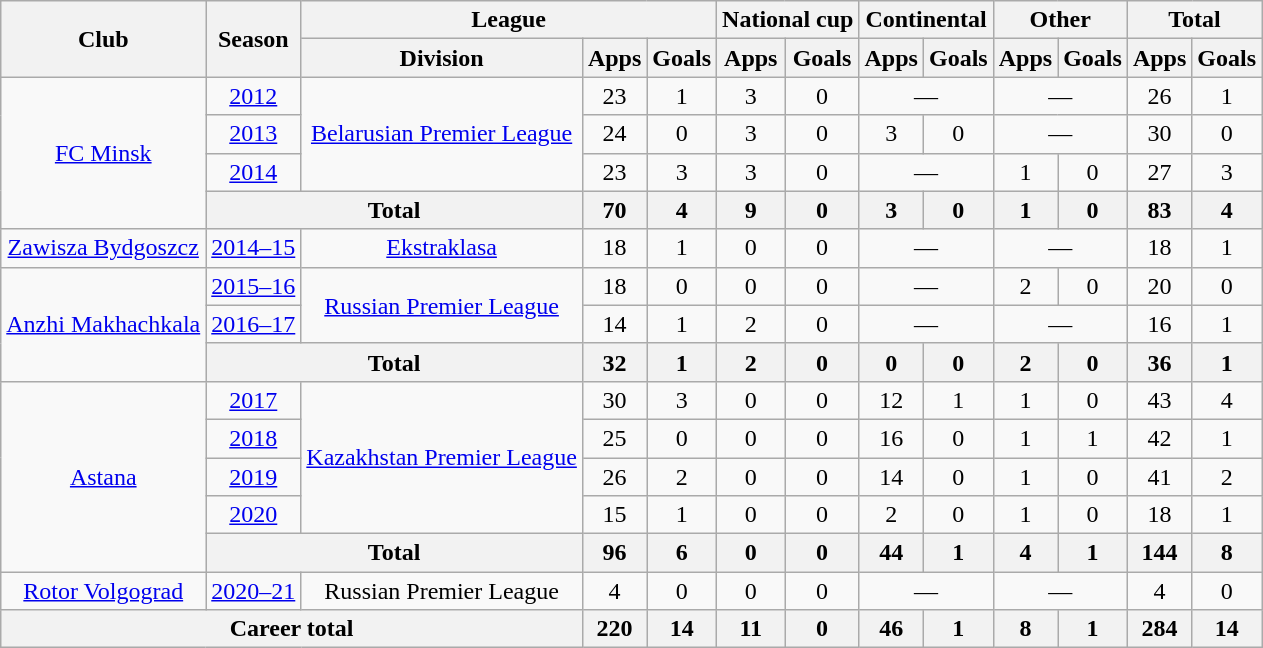<table class="wikitable" style="text-align: center;">
<tr>
<th rowspan="2">Club</th>
<th rowspan="2">Season</th>
<th colspan="3">League</th>
<th colspan="2">National cup</th>
<th colspan="2">Continental</th>
<th colspan="2">Other</th>
<th colspan="2">Total</th>
</tr>
<tr>
<th>Division</th>
<th>Apps</th>
<th>Goals</th>
<th>Apps</th>
<th>Goals</th>
<th>Apps</th>
<th>Goals</th>
<th>Apps</th>
<th>Goals</th>
<th>Apps</th>
<th>Goals</th>
</tr>
<tr>
<td rowspan="4" valign="center"><a href='#'>FC Minsk</a></td>
<td><a href='#'>2012</a></td>
<td rowspan="3" valign="center"><a href='#'>Belarusian Premier League</a></td>
<td>23</td>
<td>1</td>
<td>3</td>
<td>0</td>
<td colspan="2">—</td>
<td colspan="2">—</td>
<td>26</td>
<td>1</td>
</tr>
<tr>
<td><a href='#'>2013</a></td>
<td>24</td>
<td>0</td>
<td>3</td>
<td>0</td>
<td>3</td>
<td>0</td>
<td colspan="2">—</td>
<td>30</td>
<td>0</td>
</tr>
<tr>
<td><a href='#'>2014</a></td>
<td>23</td>
<td>3</td>
<td>3</td>
<td>0</td>
<td colspan="2">—</td>
<td>1</td>
<td>0</td>
<td>27</td>
<td>3</td>
</tr>
<tr>
<th colspan="2">Total</th>
<th>70</th>
<th>4</th>
<th>9</th>
<th>0</th>
<th>3</th>
<th>0</th>
<th>1</th>
<th>0</th>
<th>83</th>
<th>4</th>
</tr>
<tr>
<td valign="center"><a href='#'>Zawisza Bydgoszcz</a></td>
<td><a href='#'>2014–15</a></td>
<td><a href='#'>Ekstraklasa</a></td>
<td>18</td>
<td>1</td>
<td>0</td>
<td>0</td>
<td colspan="2">—</td>
<td colspan="2">—</td>
<td>18</td>
<td>1</td>
</tr>
<tr>
<td rowspan="3" valign="center"><a href='#'>Anzhi Makhachkala</a></td>
<td><a href='#'>2015–16</a></td>
<td rowspan="2" valign="center"><a href='#'>Russian Premier League</a></td>
<td>18</td>
<td>0</td>
<td>0</td>
<td>0</td>
<td colspan="2">—</td>
<td>2</td>
<td>0</td>
<td>20</td>
<td>0</td>
</tr>
<tr>
<td><a href='#'>2016–17</a></td>
<td>14</td>
<td>1</td>
<td>2</td>
<td>0</td>
<td colspan="2">—</td>
<td colspan="2">—</td>
<td>16</td>
<td>1</td>
</tr>
<tr>
<th colspan="2">Total</th>
<th>32</th>
<th>1</th>
<th>2</th>
<th>0</th>
<th>0</th>
<th>0</th>
<th>2</th>
<th>0</th>
<th>36</th>
<th>1</th>
</tr>
<tr>
<td rowspan="5" valign="center"><a href='#'>Astana</a></td>
<td><a href='#'>2017</a></td>
<td rowspan="4" valign="center"><a href='#'>Kazakhstan Premier League</a></td>
<td>30</td>
<td>3</td>
<td>0</td>
<td>0</td>
<td>12</td>
<td>1</td>
<td>1</td>
<td>0</td>
<td>43</td>
<td>4</td>
</tr>
<tr>
<td><a href='#'>2018</a></td>
<td>25</td>
<td>0</td>
<td>0</td>
<td>0</td>
<td>16</td>
<td>0</td>
<td>1</td>
<td>1</td>
<td>42</td>
<td>1</td>
</tr>
<tr>
<td><a href='#'>2019</a></td>
<td>26</td>
<td>2</td>
<td>0</td>
<td>0</td>
<td>14</td>
<td>0</td>
<td>1</td>
<td>0</td>
<td>41</td>
<td>2</td>
</tr>
<tr>
<td><a href='#'>2020</a></td>
<td>15</td>
<td>1</td>
<td>0</td>
<td>0</td>
<td>2</td>
<td>0</td>
<td>1</td>
<td>0</td>
<td>18</td>
<td>1</td>
</tr>
<tr>
<th colspan="2">Total</th>
<th>96</th>
<th>6</th>
<th>0</th>
<th>0</th>
<th>44</th>
<th>1</th>
<th>4</th>
<th>1</th>
<th>144</th>
<th>8</th>
</tr>
<tr>
<td valign="center"><a href='#'>Rotor Volgograd</a></td>
<td><a href='#'>2020–21</a></td>
<td>Russian Premier League</td>
<td>4</td>
<td>0</td>
<td>0</td>
<td>0</td>
<td colspan="2">—</td>
<td colspan="2">—</td>
<td>4</td>
<td>0</td>
</tr>
<tr>
<th colspan="3">Career total</th>
<th>220</th>
<th>14</th>
<th>11</th>
<th>0</th>
<th>46</th>
<th>1</th>
<th>8</th>
<th>1</th>
<th>284</th>
<th>14</th>
</tr>
</table>
